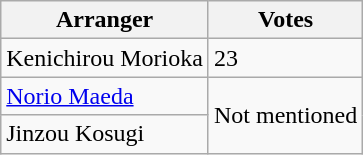<table class="wikitable">
<tr>
<th>Arranger</th>
<th>Votes</th>
</tr>
<tr>
<td>Kenichirou Morioka</td>
<td>23</td>
</tr>
<tr>
<td><a href='#'>Norio Maeda</a></td>
<td rowspan=2>Not mentioned</td>
</tr>
<tr>
<td>Jinzou Kosugi</td>
</tr>
</table>
